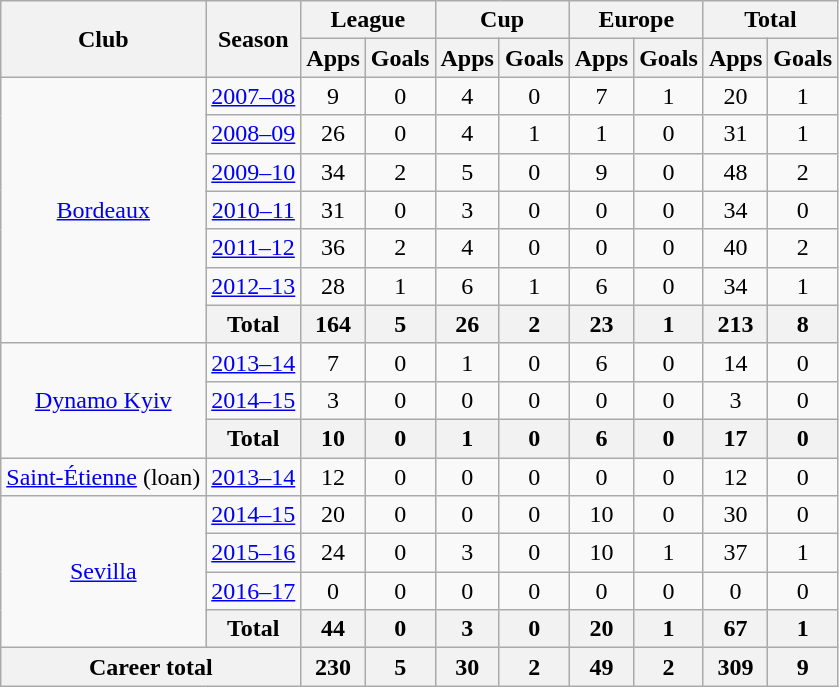<table class="wikitable" style="text-align:center">
<tr>
<th rowspan="2">Club</th>
<th rowspan="2">Season</th>
<th colspan="2">League</th>
<th colspan="2">Cup</th>
<th colspan="2">Europe</th>
<th colspan="2">Total</th>
</tr>
<tr>
<th>Apps</th>
<th>Goals</th>
<th>Apps</th>
<th>Goals</th>
<th>Apps</th>
<th>Goals</th>
<th>Apps</th>
<th>Goals</th>
</tr>
<tr>
<td rowspan="7"><a href='#'>Bordeaux</a></td>
<td><a href='#'>2007–08</a></td>
<td>9</td>
<td>0</td>
<td>4</td>
<td>0</td>
<td>7</td>
<td>1</td>
<td>20</td>
<td>1</td>
</tr>
<tr>
<td><a href='#'>2008–09</a></td>
<td>26</td>
<td>0</td>
<td>4</td>
<td>1</td>
<td>1</td>
<td>0</td>
<td>31</td>
<td>1</td>
</tr>
<tr>
<td><a href='#'>2009–10</a></td>
<td>34</td>
<td>2</td>
<td>5</td>
<td>0</td>
<td>9</td>
<td>0</td>
<td>48</td>
<td>2</td>
</tr>
<tr>
<td><a href='#'>2010–11</a></td>
<td>31</td>
<td>0</td>
<td>3</td>
<td>0</td>
<td>0</td>
<td>0</td>
<td>34</td>
<td>0</td>
</tr>
<tr>
<td><a href='#'>2011–12</a></td>
<td>36</td>
<td>2</td>
<td>4</td>
<td>0</td>
<td>0</td>
<td>0</td>
<td>40</td>
<td>2</td>
</tr>
<tr>
<td><a href='#'>2012–13</a></td>
<td>28</td>
<td>1</td>
<td>6</td>
<td>1</td>
<td>6</td>
<td>0</td>
<td>34</td>
<td>1</td>
</tr>
<tr>
<th>Total</th>
<th>164</th>
<th>5</th>
<th>26</th>
<th>2</th>
<th>23</th>
<th>1</th>
<th>213</th>
<th>8</th>
</tr>
<tr>
<td rowspan="3"><a href='#'>Dynamo Kyiv</a></td>
<td><a href='#'>2013–14</a></td>
<td>7</td>
<td>0</td>
<td>1</td>
<td>0</td>
<td>6</td>
<td>0</td>
<td>14</td>
<td>0</td>
</tr>
<tr>
<td><a href='#'>2014–15</a></td>
<td>3</td>
<td>0</td>
<td>0</td>
<td>0</td>
<td>0</td>
<td>0</td>
<td>3</td>
<td>0</td>
</tr>
<tr>
<th>Total</th>
<th>10</th>
<th>0</th>
<th>1</th>
<th>0</th>
<th>6</th>
<th>0</th>
<th>17</th>
<th>0</th>
</tr>
<tr>
<td><a href='#'>Saint-Étienne</a> (loan)</td>
<td><a href='#'>2013–14</a></td>
<td>12</td>
<td>0</td>
<td>0</td>
<td>0</td>
<td>0</td>
<td>0</td>
<td>12</td>
<td>0</td>
</tr>
<tr>
<td rowspan="4"><a href='#'>Sevilla</a></td>
<td><a href='#'>2014–15</a></td>
<td>20</td>
<td>0</td>
<td>0</td>
<td>0</td>
<td>10</td>
<td>0</td>
<td>30</td>
<td>0</td>
</tr>
<tr>
<td><a href='#'>2015–16</a></td>
<td>24</td>
<td>0</td>
<td>3</td>
<td>0</td>
<td>10</td>
<td>1</td>
<td>37</td>
<td>1</td>
</tr>
<tr>
<td><a href='#'>2016–17</a></td>
<td>0</td>
<td>0</td>
<td>0</td>
<td>0</td>
<td>0</td>
<td>0</td>
<td>0</td>
<td>0</td>
</tr>
<tr>
<th>Total</th>
<th>44</th>
<th>0</th>
<th>3</th>
<th>0</th>
<th>20</th>
<th>1</th>
<th>67</th>
<th>1</th>
</tr>
<tr>
<th colspan="2">Career total</th>
<th>230</th>
<th>5</th>
<th>30</th>
<th>2</th>
<th>49</th>
<th>2</th>
<th>309</th>
<th>9</th>
</tr>
</table>
